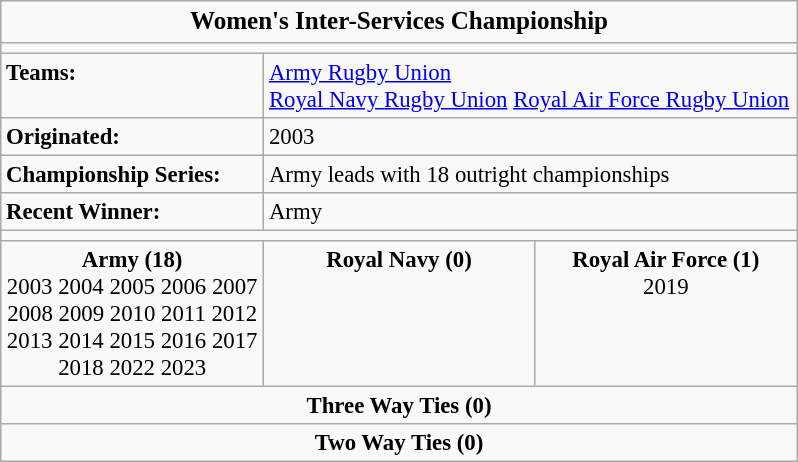<table class="wikitable" style="width: 35em; font-size: 95%;">
<tr>
<td colspan="3" style="text-align: center; font-size: 110%;"><strong>Women's Inter-Services Championship</strong></td>
</tr>
<tr>
<td colspan="3" style="text-align: center;"></td>
</tr>
<tr>
<td valign="top"><strong>Teams:</strong></td>
<td colspan="2"><a href='#'>Army Rugby Union</a><br><a href='#'>Royal Navy Rugby Union</a>
<a href='#'>Royal Air Force Rugby Union</a></td>
</tr>
<tr>
<td><strong>Originated:</strong></td>
<td colspan="2">2003</td>
</tr>
<tr>
<td valign="top"><strong>Championship Series:</strong></td>
<td colspan="2">Army leads with 18 outright championships</td>
</tr>
<tr>
<td><strong>Recent Winner:</strong></td>
<td colspan="2">Army</td>
</tr>
<tr>
<td colspan="3" style="border-bottom: 1px solid #aaa;"></td>
</tr>
<tr>
<td width="33%" align="center" valign="top"><strong>Army (18)</strong><br>2003 2004 2005
2006 2007 2008
2009 2010 2011
2012 2013 2014 
2015 2016 2017 
2018 2022 2023</td>
<td width="34%" align="center" valign="top"><strong>Royal Navy (0)</strong></td>
<td width="33%" align="center" valign="top"><strong>Royal Air Force (1)</strong><br>2019</td>
</tr>
<tr>
<td colspan="3" style="text-align: center; border-top: 1px solid #aaa;"><strong>Three Way Ties (0)</strong></td>
</tr>
<tr>
<td colspan="3" style="text-align: center; border-top: 1px solid #aaa;"><strong>Two Way Ties (0)</strong></td>
</tr>
</table>
